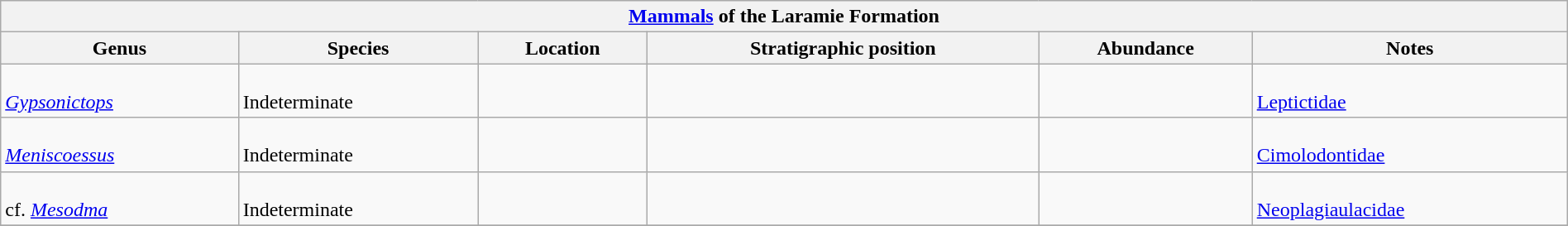<table class="wikitable" align="center" width="100%">
<tr>
<th colspan="7" align="center"><strong><a href='#'>Mammals</a> of the Laramie Formation</strong></th>
</tr>
<tr>
<th>Genus</th>
<th>Species</th>
<th>Location</th>
<th>Stratigraphic position</th>
<th>Abundance</th>
<th>Notes<br></th>
</tr>
<tr>
<td><br><em><a href='#'>Gypsonictops</a></em></td>
<td><br>Indeterminate</td>
<td></td>
<td></td>
<td></td>
<td><br><a href='#'>Leptictidae</a>
</td>
</tr>
<tr>
<td><br><em><a href='#'>Meniscoessus</a></em></td>
<td><br>Indeterminate</td>
<td></td>
<td></td>
<td></td>
<td><br><a href='#'>Cimolodontidae</a></td>
</tr>
<tr>
<td><br>cf. <em><a href='#'>Mesodma</a></em></td>
<td><br>Indeterminate</td>
<td></td>
<td></td>
<td></td>
<td><br><a href='#'>Neoplagiaulacidae</a></td>
</tr>
<tr>
</tr>
</table>
